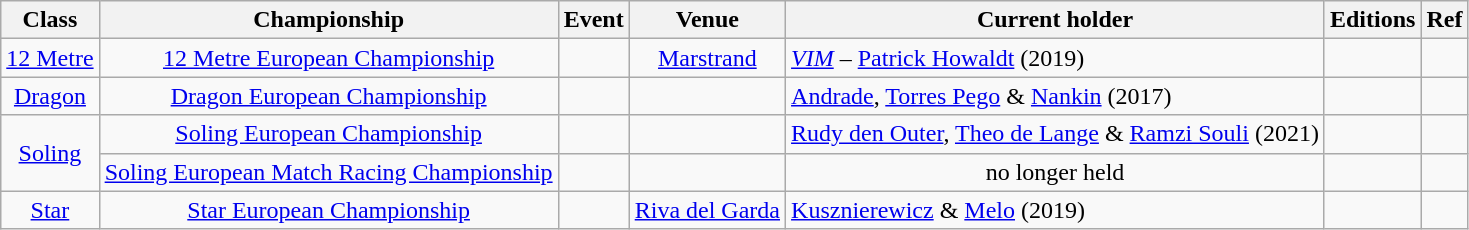<table class="wikitable sortable" style="text-align:center;">
<tr>
<th>Class</th>
<th>Championship</th>
<th>Event</th>
<th>Venue</th>
<th>Current holder</th>
<th>Editions</th>
<th>Ref</th>
</tr>
<tr>
<td><a href='#'>12 Metre</a></td>
<td><a href='#'>12 Metre European Championship</a></td>
<td></td>
<td> <a href='#'>Marstrand</a></td>
<td align=left> <em><a href='#'>VIM</a></em> – <a href='#'>Patrick Howaldt</a> (2019)</td>
<td></td>
<td></td>
</tr>
<tr>
<td><a href='#'>Dragon</a></td>
<td><a href='#'>Dragon European Championship</a></td>
<td></td>
<td></td>
<td align=left> <a href='#'>Andrade</a>, <a href='#'>Torres Pego</a> & <a href='#'>Nankin</a> (2017)</td>
<td></td>
<td></td>
</tr>
<tr>
<td rowspan=2><a href='#'>Soling</a></td>
<td><a href='#'>Soling European Championship</a></td>
<td></td>
<td></td>
<td align=left> <a href='#'>Rudy den Outer</a>, <a href='#'>Theo de Lange</a> & <a href='#'>Ramzi Souli</a> (2021)</td>
<td></td>
<td></td>
</tr>
<tr>
<td><a href='#'>Soling European Match Racing Championship</a></td>
<td></td>
<td></td>
<td>no longer held</td>
<td></td>
<td></td>
</tr>
<tr>
<td><a href='#'>Star</a></td>
<td><a href='#'>Star European Championship</a></td>
<td></td>
<td> <a href='#'>Riva del Garda</a></td>
<td align=left> <a href='#'>Kusznierewicz</a> &  <a href='#'>Melo</a> (2019)</td>
<td></td>
<td></td>
</tr>
</table>
